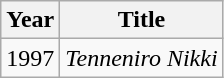<table class="wikitable">
<tr>
<th>Year</th>
<th>Title</th>
</tr>
<tr>
<td>1997</td>
<td><em>Tenneniro Nikki</em></td>
</tr>
</table>
